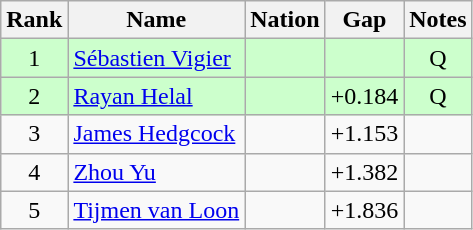<table class="wikitable sortable" style="text-align:center">
<tr>
<th>Rank</th>
<th>Name</th>
<th>Nation</th>
<th>Gap</th>
<th>Notes</th>
</tr>
<tr bgcolor=ccffcc>
<td>1</td>
<td align=left><a href='#'>Sébastien Vigier</a></td>
<td align=left></td>
<td></td>
<td>Q</td>
</tr>
<tr bgcolor=ccffcc>
<td>2</td>
<td align=left><a href='#'>Rayan Helal</a></td>
<td align=left></td>
<td>+0.184</td>
<td>Q</td>
</tr>
<tr>
<td>3</td>
<td align=left><a href='#'>James Hedgcock</a></td>
<td align=left></td>
<td>+1.153</td>
<td></td>
</tr>
<tr>
<td>4</td>
<td align=left><a href='#'>Zhou Yu</a></td>
<td align=left></td>
<td>+1.382</td>
<td></td>
</tr>
<tr>
<td>5</td>
<td align=left><a href='#'>Tijmen van Loon</a></td>
<td align=left></td>
<td>+1.836</td>
<td></td>
</tr>
</table>
